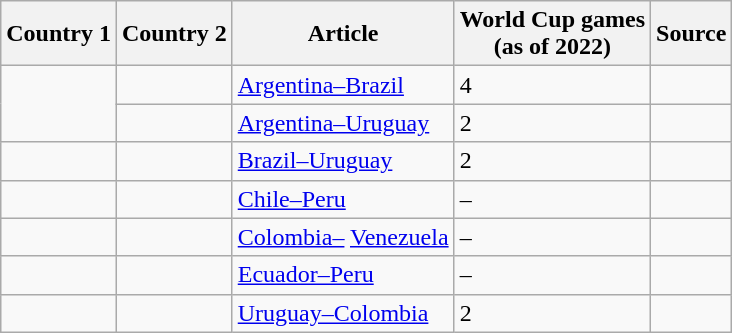<table class="wikitable">
<tr>
<th>Country 1</th>
<th>Country 2</th>
<th>Article</th>
<th>World Cup games<br>(as of 2022)</th>
<th>Source</th>
</tr>
<tr>
<td rowspan="2"></td>
<td></td>
<td><a href='#'>Argentina–Brazil</a></td>
<td>4</td>
<td></td>
</tr>
<tr>
<td></td>
<td><a href='#'>Argentina–Uruguay</a></td>
<td>2</td>
<td></td>
</tr>
<tr>
<td></td>
<td></td>
<td><a href='#'>Brazil–Uruguay</a></td>
<td>2</td>
<td></td>
</tr>
<tr>
<td></td>
<td></td>
<td><a href='#'>Chile–Peru</a></td>
<td>–</td>
<td></td>
</tr>
<tr>
<td></td>
<td></td>
<td><a href='#'>Colombia–</a> <a href='#'>Venezuela</a></td>
<td>–</td>
<td></td>
</tr>
<tr>
<td></td>
<td></td>
<td><a href='#'>Ecuador–Peru</a></td>
<td>–</td>
<td></td>
</tr>
<tr>
<td></td>
<td></td>
<td><a href='#'>Uruguay–Colombia</a></td>
<td>2</td>
<td></td>
</tr>
</table>
